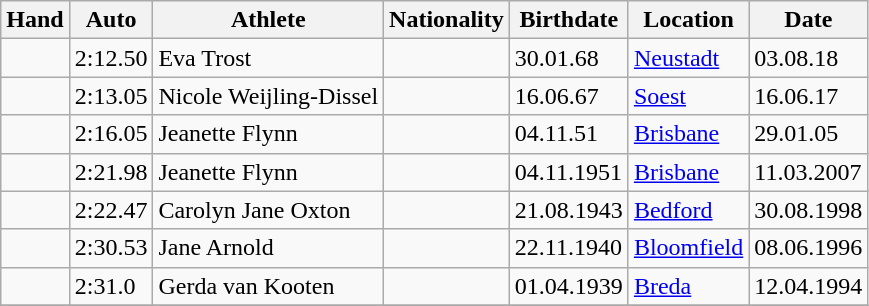<table class="wikitable">
<tr>
<th>Hand</th>
<th>Auto</th>
<th>Athlete</th>
<th>Nationality</th>
<th>Birthdate</th>
<th>Location</th>
<th>Date</th>
</tr>
<tr>
<td></td>
<td>2:12.50</td>
<td>Eva Trost</td>
<td></td>
<td>30.01.68</td>
<td><a href='#'>Neustadt</a></td>
<td>03.08.18</td>
</tr>
<tr>
<td></td>
<td>2:13.05</td>
<td>Nicole Weijling-Dissel</td>
<td></td>
<td>16.06.67</td>
<td><a href='#'>Soest</a></td>
<td>16.06.17</td>
</tr>
<tr>
<td></td>
<td>2:16.05</td>
<td>Jeanette Flynn</td>
<td></td>
<td>04.11.51</td>
<td><a href='#'>Brisbane</a></td>
<td>29.01.05</td>
</tr>
<tr>
<td></td>
<td>2:21.98</td>
<td>Jeanette Flynn</td>
<td></td>
<td>04.11.1951</td>
<td><a href='#'>Brisbane</a></td>
<td>11.03.2007</td>
</tr>
<tr>
<td></td>
<td>2:22.47</td>
<td>Carolyn Jane Oxton</td>
<td></td>
<td>21.08.1943</td>
<td><a href='#'>Bedford</a></td>
<td>30.08.1998</td>
</tr>
<tr>
<td></td>
<td>2:30.53</td>
<td>Jane Arnold</td>
<td></td>
<td>22.11.1940</td>
<td><a href='#'>Bloomfield</a></td>
<td>08.06.1996</td>
</tr>
<tr>
<td></td>
<td>2:31.0</td>
<td>Gerda van Kooten</td>
<td></td>
<td>01.04.1939</td>
<td><a href='#'>Breda</a></td>
<td>12.04.1994</td>
</tr>
<tr>
</tr>
</table>
